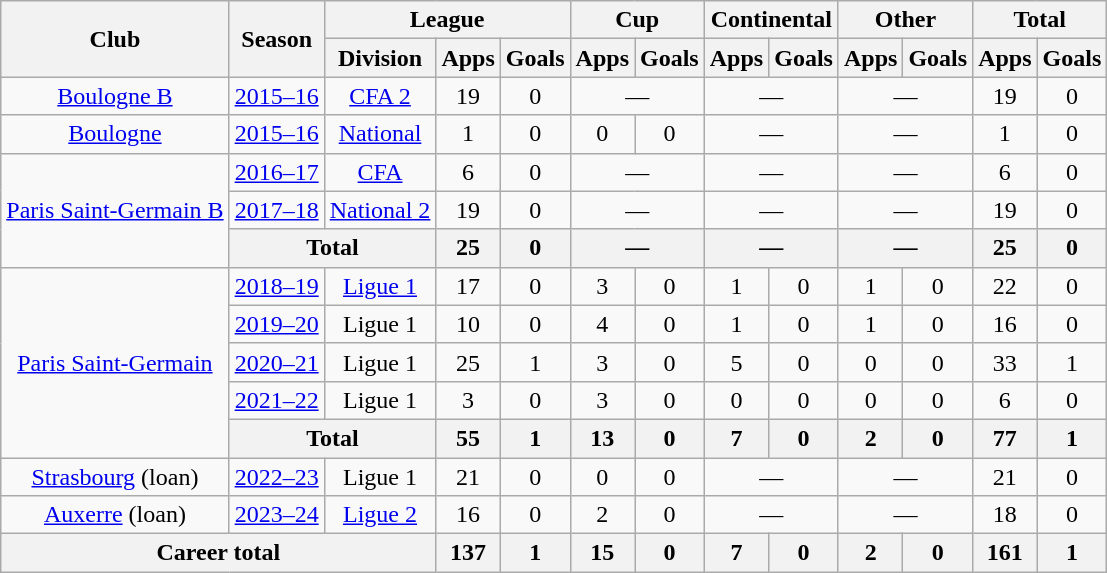<table class="wikitable" style="text-align:center">
<tr>
<th rowspan="2">Club</th>
<th rowspan="2">Season</th>
<th colspan="3">League</th>
<th colspan="2">Cup</th>
<th colspan="2">Continental</th>
<th colspan="2">Other</th>
<th colspan="2">Total</th>
</tr>
<tr>
<th>Division</th>
<th>Apps</th>
<th>Goals</th>
<th>Apps</th>
<th>Goals</th>
<th>Apps</th>
<th>Goals</th>
<th>Apps</th>
<th>Goals</th>
<th>Apps</th>
<th>Goals</th>
</tr>
<tr>
<td><a href='#'>Boulogne B</a></td>
<td><a href='#'>2015–16</a></td>
<td><a href='#'>CFA 2</a></td>
<td>19</td>
<td>0</td>
<td colspan="2">—</td>
<td colspan="2">—</td>
<td colspan="2">—</td>
<td>19</td>
<td>0</td>
</tr>
<tr>
<td><a href='#'>Boulogne</a></td>
<td><a href='#'>2015–16</a></td>
<td><a href='#'>National</a></td>
<td>1</td>
<td>0</td>
<td>0</td>
<td>0</td>
<td colspan="2">—</td>
<td colspan="2">—</td>
<td>1</td>
<td>0</td>
</tr>
<tr>
<td rowspan="3"><a href='#'>Paris Saint-Germain B</a></td>
<td><a href='#'>2016–17</a></td>
<td><a href='#'>CFA</a></td>
<td>6</td>
<td>0</td>
<td colspan="2">—</td>
<td colspan="2">—</td>
<td colspan="2">—</td>
<td>6</td>
<td>0</td>
</tr>
<tr>
<td><a href='#'>2017–18</a></td>
<td><a href='#'>National 2</a></td>
<td>19</td>
<td>0</td>
<td colspan="2">—</td>
<td colspan="2">—</td>
<td colspan="2">—</td>
<td>19</td>
<td>0</td>
</tr>
<tr>
<th colspan="2">Total</th>
<th>25</th>
<th>0</th>
<th colspan="2">—</th>
<th colspan="2">—</th>
<th colspan="2">—</th>
<th>25</th>
<th>0</th>
</tr>
<tr>
<td rowspan="5"><a href='#'>Paris Saint-Germain</a></td>
<td><a href='#'>2018–19</a></td>
<td><a href='#'>Ligue 1</a></td>
<td>17</td>
<td>0</td>
<td>3</td>
<td>0</td>
<td>1</td>
<td>0</td>
<td>1</td>
<td>0</td>
<td>22</td>
<td>0</td>
</tr>
<tr>
<td><a href='#'>2019–20</a></td>
<td>Ligue 1</td>
<td>10</td>
<td>0</td>
<td>4</td>
<td>0</td>
<td>1</td>
<td>0</td>
<td>1</td>
<td>0</td>
<td>16</td>
<td>0</td>
</tr>
<tr>
<td><a href='#'>2020–21</a></td>
<td>Ligue 1</td>
<td>25</td>
<td>1</td>
<td>3</td>
<td>0</td>
<td>5</td>
<td>0</td>
<td>0</td>
<td>0</td>
<td>33</td>
<td>1</td>
</tr>
<tr>
<td><a href='#'>2021–22</a></td>
<td>Ligue 1</td>
<td>3</td>
<td>0</td>
<td>3</td>
<td>0</td>
<td>0</td>
<td>0</td>
<td>0</td>
<td>0</td>
<td>6</td>
<td>0</td>
</tr>
<tr>
<th colspan="2">Total</th>
<th>55</th>
<th>1</th>
<th>13</th>
<th>0</th>
<th>7</th>
<th>0</th>
<th>2</th>
<th>0</th>
<th>77</th>
<th>1</th>
</tr>
<tr>
<td><a href='#'>Strasbourg</a> (loan)</td>
<td><a href='#'>2022–23</a></td>
<td>Ligue 1</td>
<td>21</td>
<td>0</td>
<td>0</td>
<td>0</td>
<td colspan="2">—</td>
<td colspan="2">—</td>
<td>21</td>
<td>0</td>
</tr>
<tr>
<td><a href='#'>Auxerre</a> (loan)</td>
<td><a href='#'>2023–24</a></td>
<td><a href='#'>Ligue 2</a></td>
<td>16</td>
<td>0</td>
<td>2</td>
<td>0</td>
<td colspan="2">—</td>
<td colspan="2">—</td>
<td>18</td>
<td>0</td>
</tr>
<tr>
<th colspan="3">Career total</th>
<th>137</th>
<th>1</th>
<th>15</th>
<th>0</th>
<th>7</th>
<th>0</th>
<th>2</th>
<th>0</th>
<th>161</th>
<th>1</th>
</tr>
</table>
